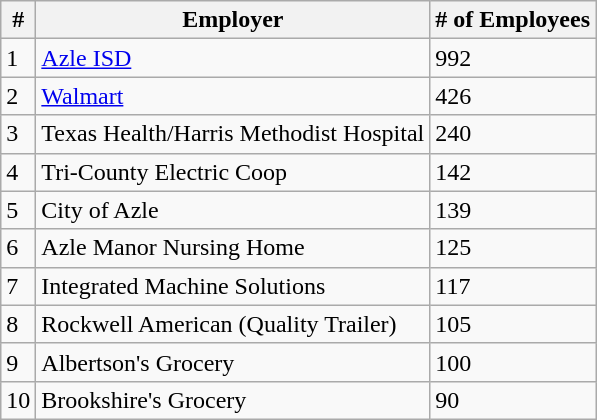<table class="wikitable" border="1">
<tr>
<th>#</th>
<th>Employer</th>
<th># of Employees</th>
</tr>
<tr>
<td>1</td>
<td><a href='#'>Azle ISD</a></td>
<td>992</td>
</tr>
<tr>
<td>2</td>
<td><a href='#'>Walmart</a></td>
<td>426</td>
</tr>
<tr>
<td>3</td>
<td>Texas Health/Harris Methodist Hospital</td>
<td>240</td>
</tr>
<tr>
<td>4</td>
<td>Tri-County Electric Coop</td>
<td>142</td>
</tr>
<tr>
<td>5</td>
<td>City of Azle</td>
<td>139</td>
</tr>
<tr>
<td>6</td>
<td>Azle Manor Nursing Home</td>
<td>125</td>
</tr>
<tr>
<td>7</td>
<td>Integrated Machine Solutions</td>
<td>117</td>
</tr>
<tr>
<td>8</td>
<td>Rockwell American (Quality Trailer)</td>
<td>105</td>
</tr>
<tr>
<td>9</td>
<td>Albertson's Grocery</td>
<td>100</td>
</tr>
<tr>
<td>10</td>
<td>Brookshire's Grocery</td>
<td>90</td>
</tr>
</table>
